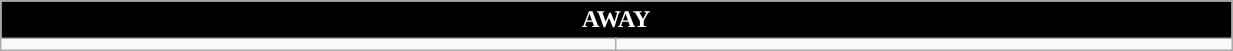<table class="wikitable collapsible collapsed" style="width:65%">
<tr>
<th colspan=6 ! style="color:white; background:black">AWAY</th>
</tr>
<tr>
<td></td>
<td></td>
</tr>
</table>
